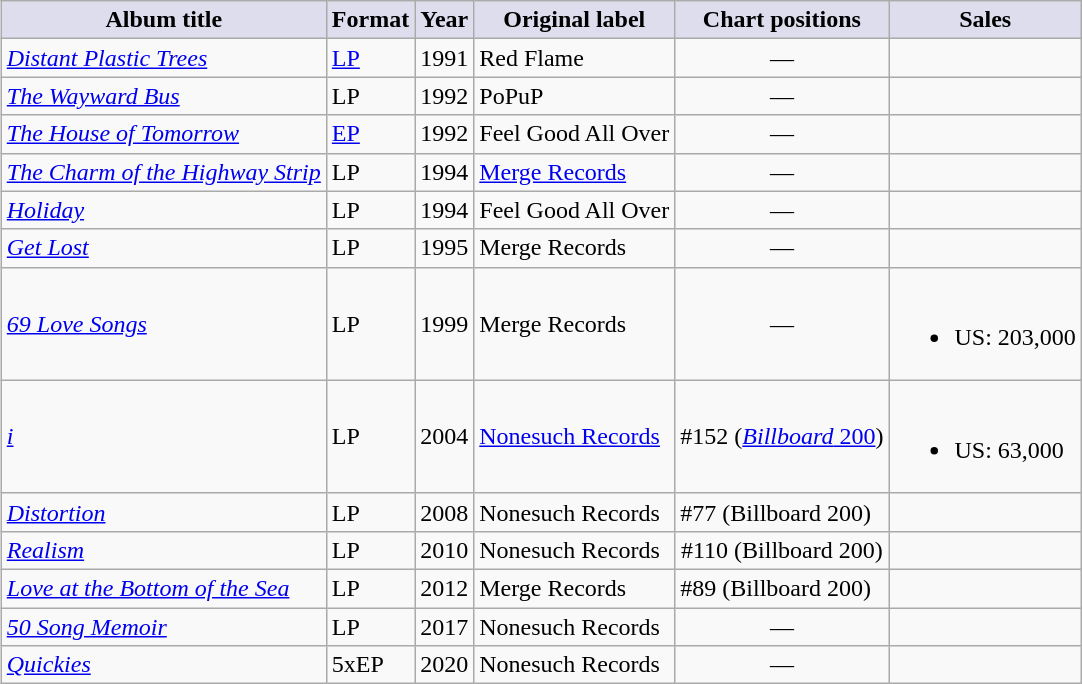<table class="wikitable" style="text-align:left; margin: 5px;">
<tr>
<th style="background:#ddddee;">Album title</th>
<th style="background:#ddddee;">Format</th>
<th style="background:#ddddee;">Year</th>
<th style="background:#ddddee;">Original label</th>
<th style="background:#ddddee;">Chart positions</th>
<th style="background:#ddddee;">Sales</th>
</tr>
<tr>
<td><em><a href='#'>Distant Plastic Trees</a></em></td>
<td><a href='#'>LP</a></td>
<td>1991</td>
<td>Red Flame</td>
<td align="center">—</td>
<td></td>
</tr>
<tr>
<td><em><a href='#'>The Wayward Bus</a></em></td>
<td>LP</td>
<td>1992</td>
<td>PoPuP</td>
<td align="center">—</td>
<td></td>
</tr>
<tr>
<td><em><a href='#'>The House of Tomorrow</a></em></td>
<td><a href='#'>EP</a></td>
<td>1992</td>
<td>Feel Good All Over</td>
<td align="center">—</td>
<td></td>
</tr>
<tr>
<td><em><a href='#'>The Charm of the Highway Strip</a></em></td>
<td>LP</td>
<td>1994</td>
<td><a href='#'>Merge Records</a></td>
<td align="center">—</td>
<td></td>
</tr>
<tr>
<td><em><a href='#'>Holiday</a></em></td>
<td>LP</td>
<td>1994</td>
<td>Feel Good All Over</td>
<td align="center">—</td>
<td></td>
</tr>
<tr>
<td><em><a href='#'>Get Lost</a></em></td>
<td>LP</td>
<td>1995</td>
<td>Merge Records</td>
<td align="center">—</td>
<td></td>
</tr>
<tr>
<td><em><a href='#'>69 Love Songs</a></em></td>
<td>LP</td>
<td>1999</td>
<td>Merge Records</td>
<td align="center">—</td>
<td><br><ul><li>US: 203,000</li></ul></td>
</tr>
<tr>
<td><em><a href='#'>i</a></em></td>
<td>LP</td>
<td>2004</td>
<td><a href='#'>Nonesuch Records</a></td>
<td>#152 (<a href='#'><em>Billboard</em> 200</a>)</td>
<td><br><ul><li>US: 63,000</li></ul></td>
</tr>
<tr>
<td><em><a href='#'>Distortion</a></em></td>
<td>LP</td>
<td>2008</td>
<td>Nonesuch Records</td>
<td>#77 (Billboard 200)</td>
<td></td>
</tr>
<tr>
<td><em><a href='#'>Realism</a></em></td>
<td>LP</td>
<td>2010</td>
<td>Nonesuch Records</td>
<td align="center">#110 (Billboard 200)</td>
<td></td>
</tr>
<tr>
<td><em><a href='#'>Love at the Bottom of the Sea</a></em></td>
<td>LP</td>
<td>2012</td>
<td>Merge Records</td>
<td>#89 (Billboard 200)</td>
<td></td>
</tr>
<tr>
<td><em><a href='#'>50 Song Memoir</a></em></td>
<td>LP</td>
<td>2017</td>
<td>Nonesuch Records</td>
<td align="center">—</td>
<td></td>
</tr>
<tr>
<td><em><a href='#'>Quickies</a></em></td>
<td>5xEP</td>
<td>2020</td>
<td>Nonesuch Records</td>
<td align="center">—</td>
<td></td>
</tr>
</table>
